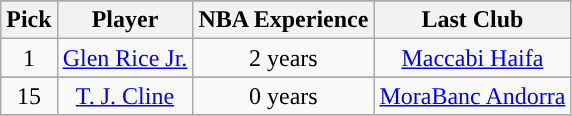<table class="wikitable sortable sortable">
<tr>
</tr>
<tr style="text-align: center">
<th>Pick</th>
<th>Player</th>
<th>NBA Experience</th>
<th>Last Club</th>
</tr>
<tr style="text-align: center">
<td>1</td>
<td><a href='#'>Glen Rice Jr.</a></td>
<td>2 years</td>
<td> <a href='#'>Maccabi Haifa</a></td>
</tr>
<tr>
</tr>
<tr style="text-align: center">
<td>15</td>
<td><a href='#'>T. J. Cline</a></td>
<td>0 years</td>
<td> <a href='#'>MoraBanc Andorra</a></td>
</tr>
<tr>
</tr>
</table>
